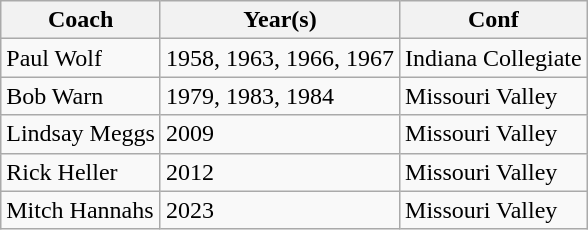<table class="wikitable">
<tr>
<th>Coach</th>
<th>Year(s)</th>
<th>Conf</th>
</tr>
<tr>
<td>Paul Wolf</td>
<td>1958, 1963, 1966, 1967</td>
<td>Indiana Collegiate</td>
</tr>
<tr>
<td>Bob Warn</td>
<td>1979, 1983, 1984</td>
<td>Missouri Valley</td>
</tr>
<tr>
<td>Lindsay Meggs</td>
<td>2009</td>
<td>Missouri Valley</td>
</tr>
<tr>
<td>Rick Heller</td>
<td>2012</td>
<td>Missouri Valley</td>
</tr>
<tr>
<td>Mitch Hannahs</td>
<td>2023</td>
<td>Missouri Valley</td>
</tr>
</table>
